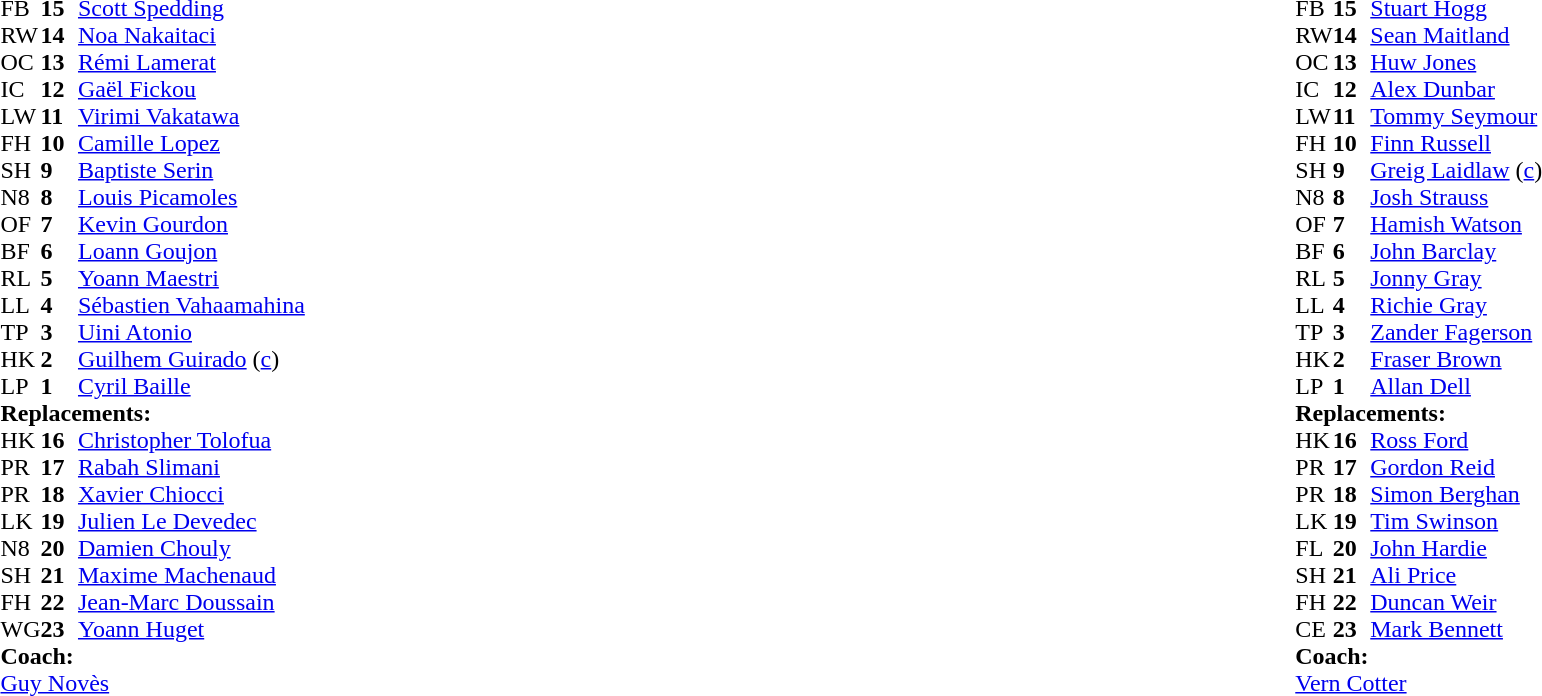<table style="width:100%">
<tr>
<td style="vertical-align:top; width:50%"><br><table cellspacing="0" cellpadding="0">
<tr>
<th width="25"></th>
<th width="25"></th>
</tr>
<tr>
<td>FB</td>
<td><strong>15</strong></td>
<td><a href='#'>Scott Spedding</a></td>
</tr>
<tr>
<td>RW</td>
<td><strong>14</strong></td>
<td><a href='#'>Noa Nakaitaci</a></td>
</tr>
<tr>
<td>OC</td>
<td><strong>13</strong></td>
<td><a href='#'>Rémi Lamerat</a></td>
</tr>
<tr>
<td>IC</td>
<td><strong>12</strong></td>
<td><a href='#'>Gaël Fickou</a></td>
</tr>
<tr>
<td>LW</td>
<td><strong>11</strong></td>
<td><a href='#'>Virimi Vakatawa</a></td>
<td></td>
<td></td>
</tr>
<tr>
<td>FH</td>
<td><strong>10</strong></td>
<td><a href='#'>Camille Lopez</a></td>
</tr>
<tr>
<td>SH</td>
<td><strong>9</strong></td>
<td><a href='#'>Baptiste Serin</a></td>
<td></td>
<td></td>
</tr>
<tr>
<td>N8</td>
<td><strong>8</strong></td>
<td><a href='#'>Louis Picamoles</a></td>
</tr>
<tr>
<td>OF</td>
<td><strong>7</strong></td>
<td><a href='#'>Kevin Gourdon</a></td>
</tr>
<tr>
<td>BF</td>
<td><strong>6</strong></td>
<td><a href='#'>Loann Goujon</a></td>
<td></td>
<td></td>
<td></td>
<td></td>
</tr>
<tr>
<td>RL</td>
<td><strong>5</strong></td>
<td><a href='#'>Yoann Maestri</a></td>
<td></td>
<td></td>
</tr>
<tr>
<td>LL</td>
<td><strong>4</strong></td>
<td><a href='#'>Sébastien Vahaamahina</a></td>
</tr>
<tr>
<td>TP</td>
<td><strong>3</strong></td>
<td><a href='#'>Uini Atonio</a></td>
<td></td>
<td></td>
</tr>
<tr>
<td>HK</td>
<td><strong>2</strong></td>
<td><a href='#'>Guilhem Guirado</a> (<a href='#'>c</a>)</td>
<td></td>
<td></td>
</tr>
<tr>
<td>LP</td>
<td><strong>1</strong></td>
<td><a href='#'>Cyril Baille</a></td>
<td></td>
<td></td>
</tr>
<tr>
<td colspan=3><strong>Replacements:</strong></td>
</tr>
<tr>
<td>HK</td>
<td><strong>16</strong></td>
<td><a href='#'>Christopher Tolofua</a></td>
<td></td>
<td></td>
</tr>
<tr>
<td>PR</td>
<td><strong>17</strong></td>
<td><a href='#'>Rabah Slimani</a></td>
<td></td>
<td></td>
</tr>
<tr>
<td>PR</td>
<td><strong>18</strong></td>
<td><a href='#'>Xavier Chiocci</a></td>
<td></td>
<td></td>
</tr>
<tr>
<td>LK</td>
<td><strong>19</strong></td>
<td><a href='#'>Julien Le Devedec</a></td>
<td></td>
<td></td>
</tr>
<tr>
<td>N8</td>
<td><strong>20</strong></td>
<td><a href='#'>Damien Chouly</a></td>
<td></td>
<td></td>
<td></td>
<td></td>
</tr>
<tr>
<td>SH</td>
<td><strong>21</strong></td>
<td><a href='#'>Maxime Machenaud</a></td>
<td></td>
<td></td>
</tr>
<tr>
<td>FH</td>
<td><strong>22</strong></td>
<td><a href='#'>Jean-Marc Doussain</a></td>
</tr>
<tr>
<td>WG</td>
<td><strong>23</strong></td>
<td><a href='#'>Yoann Huget</a></td>
<td></td>
<td></td>
</tr>
<tr>
<td colspan=3><strong>Coach:</strong></td>
</tr>
<tr>
<td colspan="4"> <a href='#'>Guy Novès</a></td>
</tr>
</table>
</td>
<td style="vertical-align:top"></td>
<td style="vertical-align:top; width:50%"><br><table cellspacing="0" cellpadding="0" style="margin:auto">
<tr>
<th width="25"></th>
<th width="25"></th>
</tr>
<tr>
<td>FB</td>
<td><strong>15</strong></td>
<td><a href='#'>Stuart Hogg</a></td>
</tr>
<tr>
<td>RW</td>
<td><strong>14</strong></td>
<td><a href='#'>Sean Maitland</a></td>
</tr>
<tr>
<td>OC</td>
<td><strong>13</strong></td>
<td><a href='#'>Huw Jones</a></td>
</tr>
<tr>
<td>IC</td>
<td><strong>12</strong></td>
<td><a href='#'>Alex Dunbar</a></td>
<td></td>
<td></td>
<td></td>
</tr>
<tr>
<td>LW</td>
<td><strong>11</strong></td>
<td><a href='#'>Tommy Seymour</a></td>
</tr>
<tr>
<td>FH</td>
<td><strong>10</strong></td>
<td><a href='#'>Finn Russell</a></td>
<td></td>
<td></td>
</tr>
<tr>
<td>SH</td>
<td><strong>9</strong></td>
<td><a href='#'>Greig Laidlaw</a> (<a href='#'>c</a>)</td>
<td></td>
<td></td>
</tr>
<tr>
<td>N8</td>
<td><strong>8</strong></td>
<td><a href='#'>Josh Strauss</a></td>
</tr>
<tr>
<td>OF</td>
<td><strong>7</strong></td>
<td><a href='#'>Hamish Watson</a></td>
</tr>
<tr>
<td>BF</td>
<td><strong>6</strong></td>
<td><a href='#'>John Barclay</a></td>
<td></td>
<td></td>
</tr>
<tr>
<td>RL</td>
<td><strong>5</strong></td>
<td><a href='#'>Jonny Gray</a></td>
</tr>
<tr>
<td>LL</td>
<td><strong>4</strong></td>
<td><a href='#'>Richie Gray</a></td>
</tr>
<tr>
<td>TP</td>
<td><strong>3</strong></td>
<td><a href='#'>Zander Fagerson</a></td>
<td></td>
<td></td>
</tr>
<tr>
<td>HK</td>
<td><strong>2</strong></td>
<td><a href='#'>Fraser Brown</a></td>
<td></td>
<td></td>
</tr>
<tr>
<td>LP</td>
<td><strong>1</strong></td>
<td><a href='#'>Allan Dell</a></td>
<td></td>
<td></td>
</tr>
<tr>
<td colspan=3><strong>Replacements:</strong></td>
</tr>
<tr>
<td>HK</td>
<td><strong>16</strong></td>
<td><a href='#'>Ross Ford</a></td>
<td></td>
<td></td>
</tr>
<tr>
<td>PR</td>
<td><strong>17</strong></td>
<td><a href='#'>Gordon Reid</a></td>
<td></td>
<td></td>
</tr>
<tr>
<td>PR</td>
<td><strong>18</strong></td>
<td><a href='#'>Simon Berghan</a></td>
<td></td>
<td></td>
</tr>
<tr>
<td>LK</td>
<td><strong>19</strong></td>
<td><a href='#'>Tim Swinson</a></td>
<td></td>
<td></td>
<td></td>
</tr>
<tr>
<td>FL</td>
<td><strong>20</strong></td>
<td><a href='#'>John Hardie</a></td>
<td></td>
<td></td>
<td></td>
</tr>
<tr>
<td>SH</td>
<td><strong>21</strong></td>
<td><a href='#'>Ali Price</a></td>
<td></td>
<td></td>
</tr>
<tr>
<td>FH</td>
<td><strong>22</strong></td>
<td><a href='#'>Duncan Weir</a></td>
<td></td>
<td></td>
</tr>
<tr>
<td>CE</td>
<td><strong>23</strong></td>
<td><a href='#'>Mark Bennett</a></td>
<td></td>
<td></td>
<td></td>
</tr>
<tr>
<td colspan=3><strong>Coach:</strong></td>
</tr>
<tr>
<td colspan="4"> <a href='#'>Vern Cotter</a></td>
</tr>
</table>
</td>
</tr>
</table>
